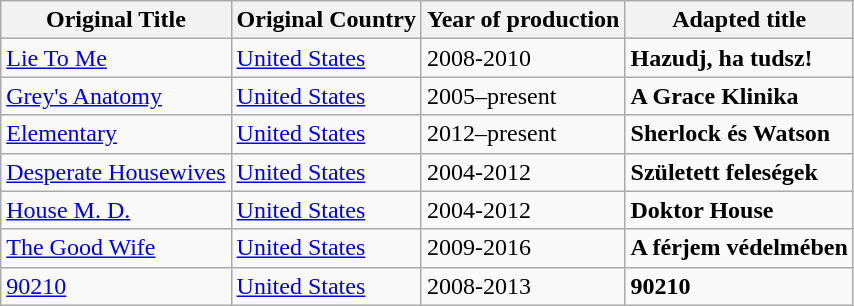<table class="wikitable">
<tr>
<th>Original Title</th>
<th>Original Country</th>
<th>Year of production</th>
<th>Adapted title</th>
</tr>
<tr>
<td><a href='#'>Lie To Me</a></td>
<td><a href='#'>United States</a></td>
<td>2008-2010</td>
<td><strong>Hazudj, ha tudsz!</strong></td>
</tr>
<tr>
<td><a href='#'>Grey's Anatomy</a></td>
<td><a href='#'>United States</a></td>
<td>2005–present</td>
<td><strong>A Grace Klinika</strong></td>
</tr>
<tr>
<td><a href='#'>Elementary</a></td>
<td><a href='#'>United States</a></td>
<td>2012–present</td>
<td><strong>Sherlock és Watson</strong></td>
</tr>
<tr>
<td><a href='#'>Desperate Housewives</a></td>
<td><a href='#'>United States</a></td>
<td>2004-2012</td>
<td><strong>Született feleségek</strong></td>
</tr>
<tr>
<td><a href='#'>House M. D.</a></td>
<td><a href='#'>United States</a></td>
<td>2004-2012</td>
<td><strong>Doktor House</strong></td>
</tr>
<tr>
<td><a href='#'>The Good Wife</a></td>
<td><a href='#'>United States</a></td>
<td>2009-2016</td>
<td><strong>A férjem védelmében</strong></td>
</tr>
<tr>
<td><a href='#'>90210</a></td>
<td><a href='#'>United States</a></td>
<td>2008-2013</td>
<td><strong>90210</strong></td>
</tr>
</table>
